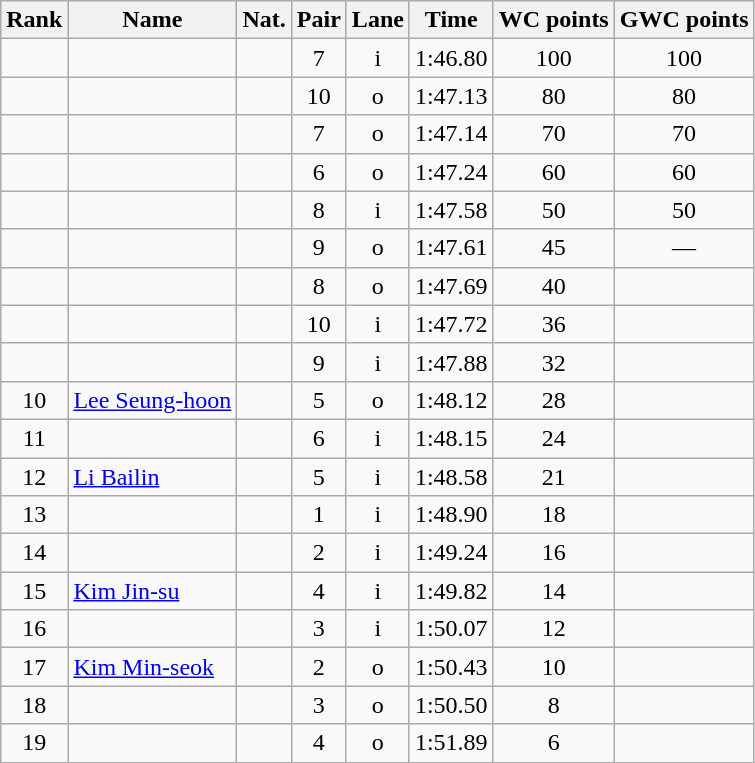<table class="wikitable sortable" style="text-align:center">
<tr>
<th>Rank</th>
<th>Name</th>
<th>Nat.</th>
<th>Pair</th>
<th>Lane</th>
<th>Time</th>
<th>WC points</th>
<th>GWC points</th>
</tr>
<tr>
<td></td>
<td align=left></td>
<td></td>
<td>7</td>
<td>i</td>
<td>1:46.80</td>
<td>100</td>
<td>100</td>
</tr>
<tr>
<td></td>
<td align=left></td>
<td></td>
<td>10</td>
<td>o</td>
<td>1:47.13</td>
<td>80</td>
<td>80</td>
</tr>
<tr>
<td></td>
<td align=left></td>
<td></td>
<td>7</td>
<td>o</td>
<td>1:47.14</td>
<td>70</td>
<td>70</td>
</tr>
<tr>
<td></td>
<td align=left></td>
<td></td>
<td>6</td>
<td>o</td>
<td>1:47.24</td>
<td>60</td>
<td>60</td>
</tr>
<tr>
<td></td>
<td align=left></td>
<td></td>
<td>8</td>
<td>i</td>
<td>1:47.58</td>
<td>50</td>
<td>50</td>
</tr>
<tr>
<td></td>
<td align=left></td>
<td></td>
<td>9</td>
<td>o</td>
<td>1:47.61</td>
<td>45</td>
<td>—</td>
</tr>
<tr>
<td></td>
<td align=left></td>
<td></td>
<td>8</td>
<td>o</td>
<td>1:47.69</td>
<td>40</td>
<td></td>
</tr>
<tr>
<td></td>
<td align=left></td>
<td></td>
<td>10</td>
<td>i</td>
<td>1:47.72</td>
<td>36</td>
<td></td>
</tr>
<tr>
<td></td>
<td align=left></td>
<td></td>
<td>9</td>
<td>i</td>
<td>1:47.88</td>
<td>32</td>
<td></td>
</tr>
<tr>
<td>10</td>
<td align=left><a href='#'>Lee Seung-hoon</a></td>
<td></td>
<td>5</td>
<td>o</td>
<td>1:48.12</td>
<td>28</td>
<td></td>
</tr>
<tr>
<td>11</td>
<td align=left></td>
<td></td>
<td>6</td>
<td>i</td>
<td>1:48.15</td>
<td>24</td>
<td></td>
</tr>
<tr>
<td>12</td>
<td align=left><a href='#'>Li Bailin</a></td>
<td></td>
<td>5</td>
<td>i</td>
<td>1:48.58</td>
<td>21</td>
<td></td>
</tr>
<tr>
<td>13</td>
<td align=left></td>
<td></td>
<td>1</td>
<td>i</td>
<td>1:48.90</td>
<td>18</td>
<td></td>
</tr>
<tr>
<td>14</td>
<td align=left></td>
<td></td>
<td>2</td>
<td>i</td>
<td>1:49.24</td>
<td>16</td>
<td></td>
</tr>
<tr>
<td>15</td>
<td align=left><a href='#'>Kim Jin-su</a></td>
<td></td>
<td>4</td>
<td>i</td>
<td>1:49.82</td>
<td>14</td>
<td></td>
</tr>
<tr>
<td>16</td>
<td align=left></td>
<td></td>
<td>3</td>
<td>i</td>
<td>1:50.07</td>
<td>12</td>
<td></td>
</tr>
<tr>
<td>17</td>
<td align=left><a href='#'>Kim Min-seok</a></td>
<td></td>
<td>2</td>
<td>o</td>
<td>1:50.43</td>
<td>10</td>
<td></td>
</tr>
<tr>
<td>18</td>
<td align=left></td>
<td></td>
<td>3</td>
<td>o</td>
<td>1:50.50</td>
<td>8</td>
<td></td>
</tr>
<tr>
<td>19</td>
<td align=left></td>
<td></td>
<td>4</td>
<td>o</td>
<td>1:51.89</td>
<td>6</td>
<td></td>
</tr>
</table>
